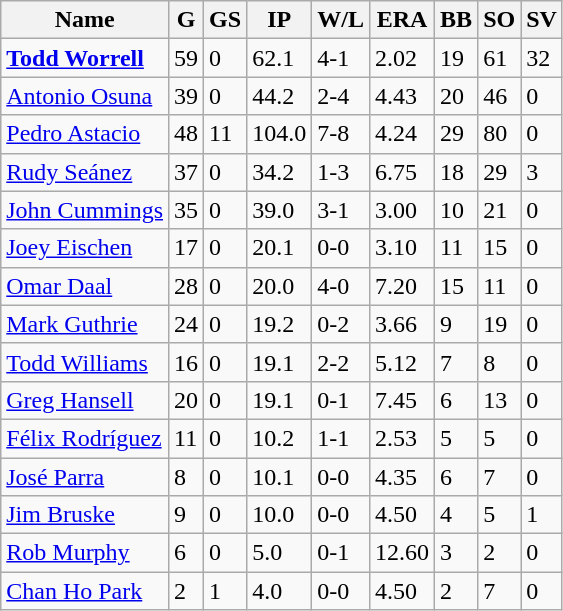<table class="wikitable sortable" style="text-align:left">
<tr>
<th>Name</th>
<th>G</th>
<th>GS</th>
<th>IP</th>
<th>W/L</th>
<th>ERA</th>
<th>BB</th>
<th>SO</th>
<th>SV</th>
</tr>
<tr>
<td><strong><a href='#'>Todd Worrell</a></strong></td>
<td>59</td>
<td>0</td>
<td>62.1</td>
<td>4-1</td>
<td>2.02</td>
<td>19</td>
<td>61</td>
<td>32</td>
</tr>
<tr>
<td><a href='#'>Antonio Osuna</a></td>
<td>39</td>
<td>0</td>
<td>44.2</td>
<td>2-4</td>
<td>4.43</td>
<td>20</td>
<td>46</td>
<td>0</td>
</tr>
<tr>
<td><a href='#'>Pedro Astacio</a></td>
<td>48</td>
<td>11</td>
<td>104.0</td>
<td>7-8</td>
<td>4.24</td>
<td>29</td>
<td>80</td>
<td>0</td>
</tr>
<tr>
<td><a href='#'>Rudy Seánez</a></td>
<td>37</td>
<td>0</td>
<td>34.2</td>
<td>1-3</td>
<td>6.75</td>
<td>18</td>
<td>29</td>
<td>3</td>
</tr>
<tr>
<td><a href='#'>John Cummings</a></td>
<td>35</td>
<td>0</td>
<td>39.0</td>
<td>3-1</td>
<td>3.00</td>
<td>10</td>
<td>21</td>
<td>0</td>
</tr>
<tr>
<td><a href='#'>Joey Eischen</a></td>
<td>17</td>
<td>0</td>
<td>20.1</td>
<td>0-0</td>
<td>3.10</td>
<td>11</td>
<td>15</td>
<td>0</td>
</tr>
<tr>
<td><a href='#'>Omar Daal</a></td>
<td>28</td>
<td>0</td>
<td>20.0</td>
<td>4-0</td>
<td>7.20</td>
<td>15</td>
<td>11</td>
<td>0</td>
</tr>
<tr>
<td><a href='#'>Mark Guthrie</a></td>
<td>24</td>
<td>0</td>
<td>19.2</td>
<td>0-2</td>
<td>3.66</td>
<td>9</td>
<td>19</td>
<td>0</td>
</tr>
<tr>
<td><a href='#'>Todd Williams</a></td>
<td>16</td>
<td>0</td>
<td>19.1</td>
<td>2-2</td>
<td>5.12</td>
<td>7</td>
<td>8</td>
<td>0</td>
</tr>
<tr>
<td><a href='#'>Greg Hansell</a></td>
<td>20</td>
<td>0</td>
<td>19.1</td>
<td>0-1</td>
<td>7.45</td>
<td>6</td>
<td>13</td>
<td>0</td>
</tr>
<tr>
<td><a href='#'>Félix Rodríguez</a></td>
<td>11</td>
<td>0</td>
<td>10.2</td>
<td>1-1</td>
<td>2.53</td>
<td>5</td>
<td>5</td>
<td>0</td>
</tr>
<tr>
<td><a href='#'>José Parra</a></td>
<td>8</td>
<td>0</td>
<td>10.1</td>
<td>0-0</td>
<td>4.35</td>
<td>6</td>
<td>7</td>
<td>0</td>
</tr>
<tr>
<td><a href='#'>Jim Bruske</a></td>
<td>9</td>
<td>0</td>
<td>10.0</td>
<td>0-0</td>
<td>4.50</td>
<td>4</td>
<td>5</td>
<td>1</td>
</tr>
<tr>
<td><a href='#'>Rob Murphy</a></td>
<td>6</td>
<td>0</td>
<td>5.0</td>
<td>0-1</td>
<td>12.60</td>
<td>3</td>
<td>2</td>
<td>0</td>
</tr>
<tr>
<td><a href='#'>Chan Ho Park</a></td>
<td>2</td>
<td>1</td>
<td>4.0</td>
<td>0-0</td>
<td>4.50</td>
<td>2</td>
<td>7</td>
<td>0</td>
</tr>
</table>
